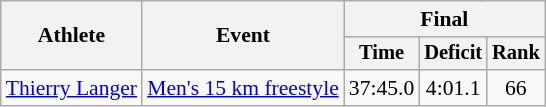<table class="wikitable" style="font-size:90%">
<tr>
<th rowspan="2">Athlete</th>
<th rowspan="2">Event</th>
<th colspan="3">Final</th>
</tr>
<tr style="font-size:95%">
<th>Time</th>
<th>Deficit</th>
<th>Rank</th>
</tr>
<tr align=center>
<td align=left><a href='#'>Thierry Langer</a></td>
<td align=left><a href='#'>Men's 15 km freestyle</a></td>
<td>37:45.0</td>
<td>4:01.1</td>
<td>66</td>
</tr>
</table>
